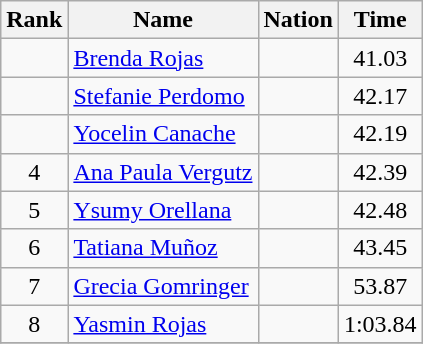<table class="wikitable sortable" style="text-align:center">
<tr>
<th>Rank</th>
<th>Name</th>
<th>Nation</th>
<th>Time</th>
</tr>
<tr>
<td></td>
<td align=left><a href='#'>Brenda Rojas</a></td>
<td align=left></td>
<td>41.03</td>
</tr>
<tr>
<td></td>
<td align=left><a href='#'>Stefanie Perdomo</a></td>
<td align=left></td>
<td>42.17</td>
</tr>
<tr>
<td></td>
<td align=left><a href='#'>Yocelin Canache</a></td>
<td align=left></td>
<td>42.19</td>
</tr>
<tr>
<td>4</td>
<td align=left><a href='#'>Ana Paula Vergutz</a></td>
<td align=left></td>
<td>42.39</td>
</tr>
<tr>
<td>5</td>
<td align=left><a href='#'>Ysumy Orellana</a></td>
<td align=left></td>
<td>42.48</td>
</tr>
<tr>
<td>6</td>
<td align=left><a href='#'>Tatiana Muñoz</a></td>
<td align=left></td>
<td>43.45</td>
</tr>
<tr>
<td>7</td>
<td align=left><a href='#'>Grecia Gomringer</a></td>
<td align=left></td>
<td>53.87</td>
</tr>
<tr>
<td>8</td>
<td align=left><a href='#'>Yasmin Rojas</a></td>
<td align=left></td>
<td>1:03.84</td>
</tr>
<tr>
</tr>
</table>
